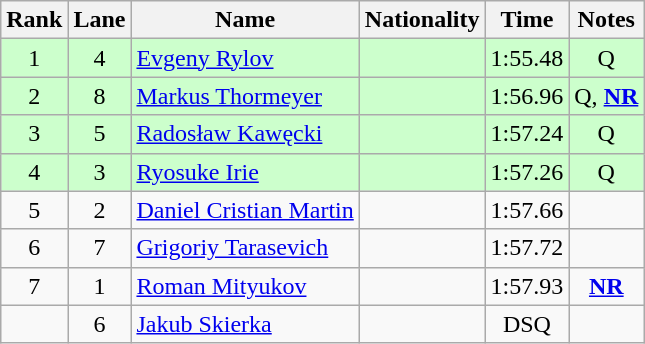<table class="wikitable sortable" style="text-align:center">
<tr>
<th>Rank</th>
<th>Lane</th>
<th>Name</th>
<th>Nationality</th>
<th>Time</th>
<th>Notes</th>
</tr>
<tr bgcolor=ccffcc>
<td>1</td>
<td>4</td>
<td align=left><a href='#'>Evgeny Rylov</a></td>
<td align=left></td>
<td>1:55.48</td>
<td>Q</td>
</tr>
<tr bgcolor=ccffcc>
<td>2</td>
<td>8</td>
<td align=left><a href='#'>Markus Thormeyer</a></td>
<td align=left></td>
<td>1:56.96</td>
<td>Q, <strong><a href='#'>NR</a></strong></td>
</tr>
<tr bgcolor=ccffcc>
<td>3</td>
<td>5</td>
<td align=left><a href='#'>Radosław Kawęcki</a></td>
<td align=left></td>
<td>1:57.24</td>
<td>Q</td>
</tr>
<tr bgcolor=ccffcc>
<td>4</td>
<td>3</td>
<td align=left><a href='#'>Ryosuke Irie</a></td>
<td align=left></td>
<td>1:57.26</td>
<td>Q</td>
</tr>
<tr>
<td>5</td>
<td>2</td>
<td align=left><a href='#'>Daniel Cristian Martin</a></td>
<td align=left></td>
<td>1:57.66</td>
<td></td>
</tr>
<tr>
<td>6</td>
<td>7</td>
<td align=left><a href='#'>Grigoriy Tarasevich</a></td>
<td align=left></td>
<td>1:57.72</td>
<td></td>
</tr>
<tr>
<td>7</td>
<td>1</td>
<td align=left><a href='#'>Roman Mityukov</a></td>
<td align=left></td>
<td>1:57.93</td>
<td><strong><a href='#'>NR</a></strong></td>
</tr>
<tr>
<td></td>
<td>6</td>
<td align=left><a href='#'>Jakub Skierka</a></td>
<td align=left></td>
<td>DSQ</td>
<td></td>
</tr>
</table>
